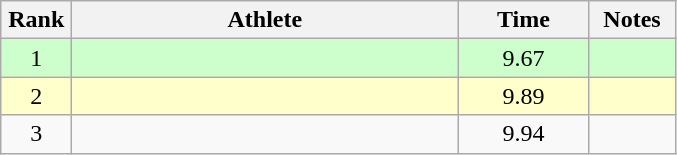<table class=wikitable style="text-align:center">
<tr>
<th width=40>Rank</th>
<th width=250>Athlete</th>
<th width=80>Time</th>
<th width=50>Notes</th>
</tr>
<tr bgcolor="ccffcc">
<td>1</td>
<td align=left></td>
<td>9.67</td>
<td></td>
</tr>
<tr bgcolor="ffffcc">
<td>2</td>
<td align=left></td>
<td>9.89</td>
<td></td>
</tr>
<tr>
<td>3</td>
<td align=left></td>
<td>9.94</td>
<td></td>
</tr>
</table>
